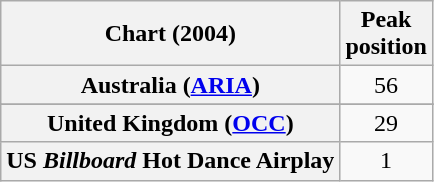<table class="wikitable sortable plainrowheaders">
<tr>
<th>Chart (2004)</th>
<th>Peak<br>position</th>
</tr>
<tr>
<th scope="row">Australia (<a href='#'>ARIA</a>)</th>
<td align="center">56</td>
</tr>
<tr>
</tr>
<tr>
</tr>
<tr>
<th scope="row">United Kingdom (<a href='#'>OCC</a>)</th>
<td align="center">29</td>
</tr>
<tr>
<th scope="row">US <em>Billboard</em> Hot Dance Airplay</th>
<td align="center">1</td>
</tr>
</table>
